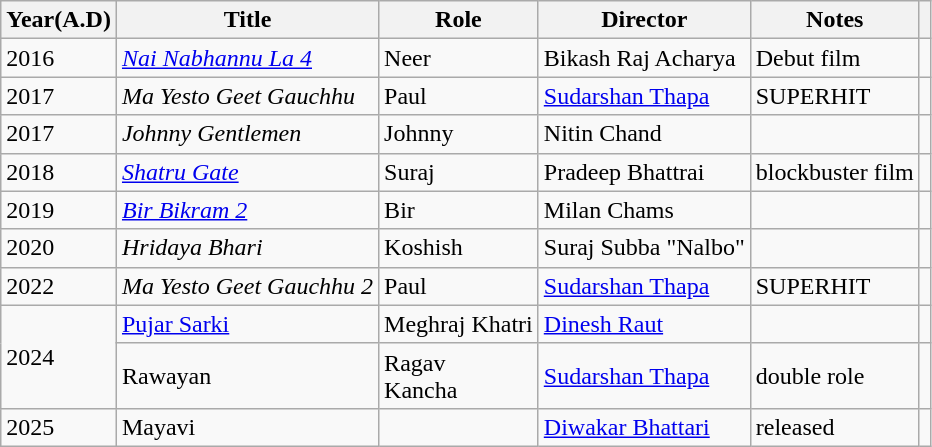<table class="wikitable sortable">
<tr>
<th>Year(A.D)</th>
<th>Title</th>
<th>Role</th>
<th>Director</th>
<th scope="col" class="unsortable">Notes</th>
<th scope="col" class="unsortable"></th>
</tr>
<tr>
<td>2016</td>
<td><em><a href='#'>Nai Nabhannu La 4</a></em></td>
<td>Neer</td>
<td>Bikash Raj Acharya</td>
<td>Debut film</td>
<td></td>
</tr>
<tr>
<td>2017</td>
<td><em>Ma Yesto Geet Gauchhu</em></td>
<td>Paul</td>
<td><a href='#'>Sudarshan Thapa</a></td>
<td>SUPERHIT</td>
<td></td>
</tr>
<tr>
<td>2017</td>
<td><em>Johnny Gentlemen</em></td>
<td>Johnny</td>
<td>Nitin Chand</td>
<td></td>
<td></td>
</tr>
<tr>
<td>2018</td>
<td><em><a href='#'>Shatru Gate</a></em></td>
<td>Suraj</td>
<td>Pradeep Bhattrai</td>
<td>blockbuster film</td>
<td></td>
</tr>
<tr>
<td>2019</td>
<td><em><a href='#'>Bir Bikram 2</a></em></td>
<td>Bir</td>
<td>Milan Chams</td>
<td></td>
<td></td>
</tr>
<tr>
<td>2020</td>
<td><em>Hridaya Bhari</em></td>
<td>Koshish</td>
<td>Suraj Subba "Nalbo"</td>
<td></td>
<td></td>
</tr>
<tr>
<td>2022</td>
<td><em>Ma Yesto Geet Gauchhu 2</em></td>
<td>Paul</td>
<td><a href='#'>Sudarshan Thapa</a></td>
<td>SUPERHIT</td>
<td></td>
</tr>
<tr>
<td rowspan="2">2024</td>
<td><a href='#'>Pujar Sarki</a></td>
<td>Meghraj Khatri</td>
<td><a href='#'>Dinesh Raut</a></td>
<td></td>
</tr>
<tr>
<td>Rawayan</td>
<td>Ragav<br>Kancha</td>
<td><a href='#'>Sudarshan Thapa</a></td>
<td>double role</td>
<td></td>
</tr>
<tr>
<td>2025</td>
<td>Mayavi</td>
<td></td>
<td><a href='#'>Diwakar Bhattari</a></td>
<td>released</td>
<td></td>
</tr>
</table>
